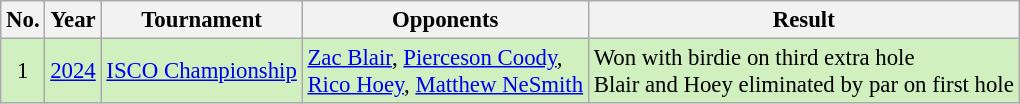<table class="wikitable" style="font-size:95%;">
<tr>
<th>No.</th>
<th>Year</th>
<th>Tournament</th>
<th>Opponents</th>
<th>Result</th>
</tr>
<tr style="background:#D0F0C0;">
<td align=center>1</td>
<td><a href='#'>2024</a></td>
<td><a href='#'>ISCO Championship</a></td>
<td> <a href='#'>Zac Blair</a>,  <a href='#'>Pierceson Coody</a>,<br> <a href='#'>Rico Hoey</a>,  <a href='#'>Matthew NeSmith</a></td>
<td>Won with birdie on third extra hole<br>Blair and Hoey eliminated by par on first hole</td>
</tr>
</table>
